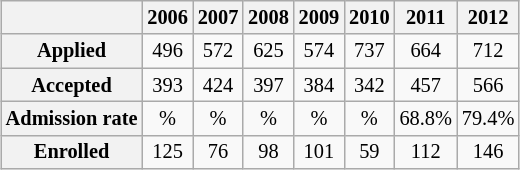<table style="text-align:center; float:center; font-size:85%; margin-left:2em; margin:auto;"  class="wikitable">
<tr>
<th></th>
<th>2006</th>
<th>2007</th>
<th>2008</th>
<th>2009</th>
<th>2010</th>
<th>2011</th>
<th>2012</th>
</tr>
<tr>
<th>Applied</th>
<td>496</td>
<td>572</td>
<td>625</td>
<td>574</td>
<td>737</td>
<td>664</td>
<td>712</td>
</tr>
<tr>
<th>Accepted</th>
<td>393</td>
<td>424</td>
<td>397</td>
<td>384</td>
<td>342</td>
<td>457</td>
<td>566</td>
</tr>
<tr>
<th>Admission rate</th>
<td>%</td>
<td>%</td>
<td>%</td>
<td>%</td>
<td>%</td>
<td>68.8%</td>
<td>79.4%</td>
</tr>
<tr>
<th>Enrolled</th>
<td>125</td>
<td>76</td>
<td>98</td>
<td>101</td>
<td>59</td>
<td>112</td>
<td>146</td>
</tr>
</table>
